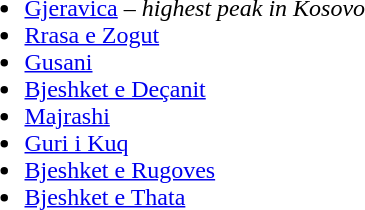<table>
<tr>
<td><br><ul><li><a href='#'>Gjeravica</a> – <em>highest peak in Kosovo</em></li><li><a href='#'>Rrasa e Zogut</a></li><li><a href='#'>Gusani</a></li><li><a href='#'>Bjeshket e Deçanit</a></li><li><a href='#'>Majrashi</a></li><li><a href='#'>Guri i Kuq</a></li><li><a href='#'>Bjeshket e Rugoves</a></li><li><a href='#'>Bjeshket e Thata</a></li></ul></td>
<td></td>
</tr>
</table>
